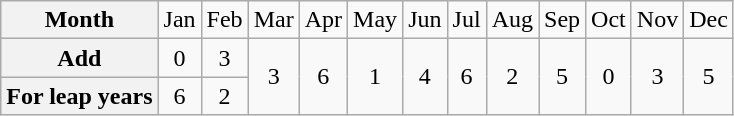<table class="wikitable" style="text-align:center">
<tr>
<th>Month</th>
<td>Jan</td>
<td>Feb</td>
<td>Mar</td>
<td>Apr</td>
<td>May</td>
<td>Jun</td>
<td>Jul</td>
<td>Aug</td>
<td>Sep</td>
<td>Oct</td>
<td>Nov</td>
<td>Dec</td>
</tr>
<tr>
<th>Add</th>
<td>0</td>
<td>3</td>
<td rowspan=2>3</td>
<td rowspan=2>6</td>
<td rowspan=2>1</td>
<td rowspan=2>4</td>
<td rowspan=2>6</td>
<td rowspan=2>2</td>
<td rowspan=2>5</td>
<td rowspan=2>0</td>
<td rowspan=2>3</td>
<td rowspan=2>5</td>
</tr>
<tr>
<th>For leap years</th>
<td>6</td>
<td>2</td>
</tr>
</table>
